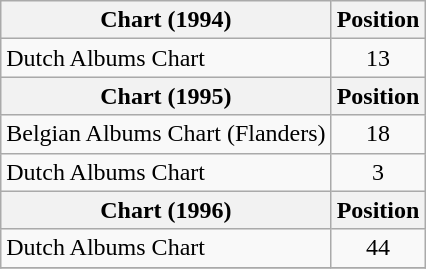<table class = "wikitable sortable">
<tr>
<th>Chart (1994)</th>
<th>Position</th>
</tr>
<tr>
<td>Dutch Albums Chart</td>
<td align="center">13</td>
</tr>
<tr>
<th>Chart (1995)</th>
<th>Position</th>
</tr>
<tr>
<td>Belgian Albums Chart (Flanders)</td>
<td align="center">18</td>
</tr>
<tr>
<td>Dutch Albums Chart</td>
<td align="center">3</td>
</tr>
<tr>
<th>Chart (1996)</th>
<th>Position</th>
</tr>
<tr>
<td>Dutch Albums Chart</td>
<td align="center">44</td>
</tr>
<tr>
</tr>
</table>
